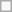<table class="wikitable floatright">
<tr>
<td></td>
</tr>
</table>
